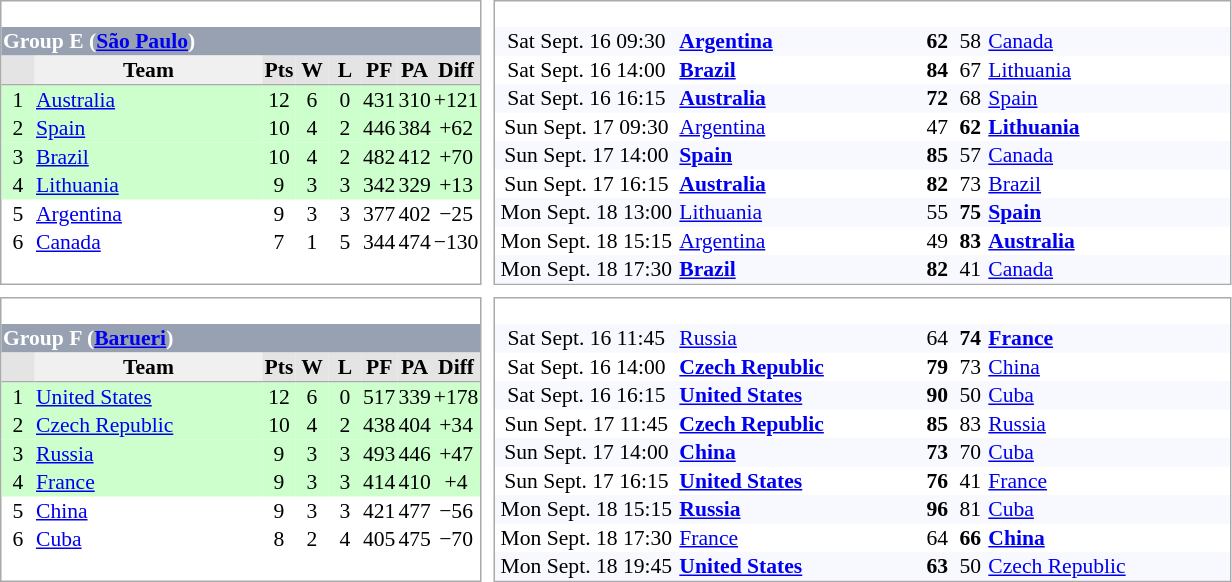<table border="0" cellpadding="0" cellspacing="8" style="border:0px solid #AAAAAA;font-size:90%">
<tr>
<td valign="top" style="border:1px solid #AAAAAA"><br><table border="0" cellspacing="0" cellpadding="1">
<tr>
<td colspan="8" style="background:#98A1B2;color:#FFFFFF"><strong>Group E (<a href='#'>São Paulo</a>)</strong></td>
</tr>
<tr bgcolor="#E4E4E4">
<th style="border-bottom:1px solid #AAAAAA" width="20" align="center"> </th>
<th style="border-bottom:1px solid #AAAAAA" width="150" bgcolor="#F0F0F0"><strong>Team</strong></th>
<th style="border-bottom:1px solid #AAAAAA" width="20" align="center">Pts</th>
<th style="border-bottom:1px solid #AAAAAA" width="20" align="center">W</th>
<th style="border-bottom:1px solid #AAAAAA" width="20" align="center">L</th>
<th style="border-bottom:1px solid #AAAAAA" width="20" align="center">PF</th>
<th style="border-bottom:1px solid #AAAAAA" width="20" align="center">PA</th>
<th style="border-bottom:1px solid #AAAAAA" width="20" align="center">Diff</th>
</tr>
<tr align="center" bgcolor="#CCFFCC">
<td>1</td>
<td align="left"> <a href='#'>Australia</a></td>
<td>12</td>
<td>6</td>
<td>0</td>
<td>431</td>
<td>310</td>
<td>+121</td>
</tr>
<tr align="center" bgcolor="#CCFFCC">
<td>2</td>
<td align="left"> <a href='#'>Spain</a></td>
<td>10</td>
<td>4</td>
<td>2</td>
<td>446</td>
<td>384</td>
<td>+62</td>
</tr>
<tr align="center" bgcolor="#CCFFCC">
<td>3</td>
<td align="left"> <a href='#'>Brazil</a></td>
<td>10</td>
<td>4</td>
<td>2</td>
<td>482</td>
<td>412</td>
<td>+70</td>
</tr>
<tr align="center" bgcolor="#CCFFCC">
<td>4</td>
<td align="left"> <a href='#'>Lithuania</a></td>
<td>9</td>
<td>3</td>
<td>3</td>
<td>342</td>
<td>329</td>
<td>+13</td>
</tr>
<tr align="center">
<td>5</td>
<td align="left"> <a href='#'>Argentina</a></td>
<td>9</td>
<td>3</td>
<td>3</td>
<td>377</td>
<td>402</td>
<td>−25</td>
</tr>
<tr align="center">
<td>6</td>
<td align="left"> <a href='#'>Canada</a></td>
<td>7</td>
<td>1</td>
<td>5</td>
<td>344</td>
<td>474</td>
<td>−130</td>
</tr>
</table>
</td>
<td valign="top" style="border:1px solid #AAAAAA"><br><table border="0" cellspacing="0" cellpadding="1">
<tr align="center" bgcolor="#F8F8FF">
<td width="120">Sat Sept. 16  09:30</td>
<td width="160" align="left"><strong> <a href='#'>Argentina</a></strong></td>
<td width="20"><strong>62</strong></td>
<td width="20">58</td>
<td width="160" align="left"> <a href='#'>Canada</a></td>
</tr>
<tr align="center">
<td>Sat Sept. 16  14:00</td>
<td align="left"><strong> <a href='#'>Brazil</a></strong></td>
<td><strong>84</strong></td>
<td>67</td>
<td align="left"> <a href='#'>Lithuania</a></td>
</tr>
<tr align="center" bgcolor="#F8F8FF">
<td>Sat Sept. 16  16:15</td>
<td align="left"> <strong><a href='#'>Australia</a></strong></td>
<td><strong>72</strong></td>
<td>68</td>
<td align="left"> <a href='#'>Spain</a></td>
</tr>
<tr align="center">
<td>Sun Sept. 17  09:30</td>
<td align="left"> <a href='#'>Argentina</a></td>
<td>47</td>
<td><strong>62</strong></td>
<td align="left"> <strong><a href='#'>Lithuania</a></strong></td>
</tr>
<tr align="center" bgcolor="#F8F8FF">
<td>Sun Sept. 17  14:00</td>
<td align="left"> <strong><a href='#'>Spain</a></strong></td>
<td><strong>85</strong></td>
<td>57</td>
<td align="left"> <a href='#'>Canada</a></td>
</tr>
<tr align="center">
<td>Sun Sept. 17  16:15</td>
<td align="left"> <strong><a href='#'>Australia</a></strong></td>
<td><strong>82</strong></td>
<td>73</td>
<td align="left"> <a href='#'>Brazil</a></td>
</tr>
<tr align="center" bgcolor="#F8F8FF">
<td>Mon Sept. 18  13:00</td>
<td align="left"> <a href='#'>Lithuania</a></td>
<td>55</td>
<td><strong>75</strong></td>
<td align="left"> <strong><a href='#'>Spain</a></strong></td>
</tr>
<tr align="center">
<td>Mon Sept. 18  15:15</td>
<td align="left"> <a href='#'>Argentina</a></td>
<td>49</td>
<td><strong>83</strong></td>
<td align="left"> <strong><a href='#'>Australia</a></strong></td>
</tr>
<tr align="center" bgcolor="#F8F8FF">
<td>Mon Sept. 18  17:30</td>
<td align="left"> <strong><a href='#'>Brazil</a></strong></td>
<td><strong>82</strong></td>
<td>41</td>
<td align="left"> <a href='#'>Canada</a></td>
</tr>
</table>
</td>
</tr>
<tr>
<td valign="top" style="border:1px solid #AAAAAA"><br><table border="0" cellspacing="0" cellpadding="1">
<tr>
<td colspan="8" style="background:#98A1B2;color:#FFFFFF"><strong>Group F (<a href='#'>Barueri</a>)</strong></td>
</tr>
<tr bgcolor="#E4E4E4">
<th style="border-bottom:1px solid #AAAAAA" width="20" align="center"> </th>
<th style="border-bottom:1px solid #AAAAAA" width="150" bgcolor="#F0F0F0"><strong>Team</strong></th>
<th style="border-bottom:1px solid #AAAAAA" width="20" align="center">Pts</th>
<th style="border-bottom:1px solid #AAAAAA" width="20" align="center">W</th>
<th style="border-bottom:1px solid #AAAAAA" width="20" align="center">L</th>
<th style="border-bottom:1px solid #AAAAAA" width="20" align="center">PF</th>
<th style="border-bottom:1px solid #AAAAAA" width="20" align="center">PA</th>
<th style="border-bottom:1px solid #AAAAAA" width="20" align="center">Diff</th>
</tr>
<tr align="center" bgcolor="#CCFFCC">
<td>1</td>
<td align="left"> <a href='#'>United States</a></td>
<td>12</td>
<td>6</td>
<td>0</td>
<td>517</td>
<td>339</td>
<td>+178</td>
</tr>
<tr align="center" bgcolor="#CCFFCC">
<td>2</td>
<td align="left"> <a href='#'>Czech Republic</a></td>
<td>10</td>
<td>4</td>
<td>2</td>
<td>438</td>
<td>404</td>
<td>+34</td>
</tr>
<tr align="center" bgcolor="#CCFFCC">
<td>3</td>
<td align="left"> <a href='#'>Russia</a></td>
<td>9</td>
<td>3</td>
<td>3</td>
<td>493</td>
<td>446</td>
<td>+47</td>
</tr>
<tr align="center" bgcolor="#CCFFCC">
<td>4</td>
<td align="left"> <a href='#'>France</a></td>
<td>9</td>
<td>3</td>
<td>3</td>
<td>414</td>
<td>410</td>
<td>+4</td>
</tr>
<tr align="center">
<td>5</td>
<td align="left"> <a href='#'>China</a></td>
<td>9</td>
<td>3</td>
<td>3</td>
<td>421</td>
<td>477</td>
<td>−56</td>
</tr>
<tr align="center">
<td>6</td>
<td align="left"> <a href='#'>Cuba</a></td>
<td>8</td>
<td>2</td>
<td>4</td>
<td>405</td>
<td>475</td>
<td>−70</td>
</tr>
</table>
</td>
<td valign="top" style="border:1px solid #AAAAAA"><br><table border="0" cellspacing="0" cellpadding="1">
<tr align="center" bgcolor="#F8F8FF">
<td width="120">Sat Sept. 16  11:45</td>
<td width="160" align="left"> <a href='#'>Russia</a></td>
<td width="20">64</td>
<td width="20"><strong>74</strong></td>
<td width="160" align="left"><strong> <a href='#'>France</a></strong></td>
</tr>
<tr align="center">
<td>Sat Sept. 16  14:00</td>
<td align="left"> <strong><a href='#'>Czech Republic</a></strong></td>
<td><strong>79</strong></td>
<td>73</td>
<td align="left"> <a href='#'>China</a></td>
</tr>
<tr align="center" bgcolor="#F8F8FF">
<td>Sat Sept. 16  16:15</td>
<td align="left"> <strong><a href='#'>United States</a></strong></td>
<td><strong>90</strong></td>
<td>50</td>
<td align="left"> <a href='#'>Cuba</a></td>
</tr>
<tr align="center">
<td>Sun Sept. 17  11:45</td>
<td align="left"> <strong><a href='#'>Czech Republic</a></strong></td>
<td><strong>85</strong></td>
<td>83</td>
<td align="left"> <a href='#'>Russia</a></td>
</tr>
<tr align="center" bgcolor="#F8F8FF">
<td>Sun Sept. 17  14:00</td>
<td align="left"> <strong><a href='#'>China</a></strong></td>
<td><strong>73</strong></td>
<td>70</td>
<td align="left"> <a href='#'>Cuba</a></td>
</tr>
<tr align="center">
<td>Sun Sept. 17  16:15</td>
<td align="left"> <strong><a href='#'>United States</a></strong></td>
<td><strong>76</strong></td>
<td>41</td>
<td align="left"> <a href='#'>France</a></td>
</tr>
<tr align="center" bgcolor="#F8F8FF">
<td>Mon Sept. 18  15:15</td>
<td align="left"> <strong><a href='#'>Russia</a></strong></td>
<td><strong>96</strong></td>
<td>81</td>
<td align="left"> <a href='#'>Cuba</a></td>
</tr>
<tr align="center">
<td>Mon Sept. 18  17:30</td>
<td align="left"> <a href='#'>France</a></td>
<td>64</td>
<td><strong>66</strong></td>
<td align="left"> <strong><a href='#'>China</a></strong></td>
</tr>
<tr align="center" bgcolor="#F8F8FF">
<td>Mon Sept. 18  19:45</td>
<td align="left"> <strong><a href='#'>United States</a></strong></td>
<td><strong>63</strong></td>
<td>50</td>
<td align="left"> <a href='#'>Czech Republic</a></td>
</tr>
</table>
</td>
</tr>
</table>
